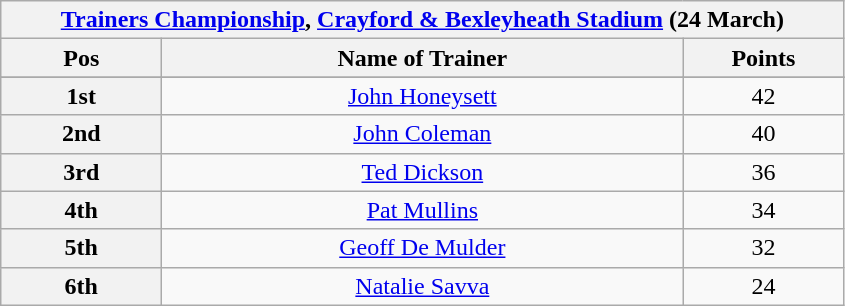<table class="wikitable">
<tr>
<th colspan="3"><a href='#'>Trainers Championship</a>, <a href='#'>Crayford & Bexleyheath Stadium</a> (24 March)</th>
</tr>
<tr>
<th width=100>Pos</th>
<th width=340>Name of Trainer</th>
<th width=100>Points</th>
</tr>
<tr>
</tr>
<tr align=center>
<th>1st</th>
<td><a href='#'>John Honeysett</a></td>
<td align-center>42</td>
</tr>
<tr align=center>
<th>2nd</th>
<td><a href='#'>John Coleman</a></td>
<td align-center>40</td>
</tr>
<tr align=center>
<th>3rd</th>
<td><a href='#'>Ted Dickson</a></td>
<td align-center>36</td>
</tr>
<tr align=center>
<th>4th</th>
<td><a href='#'>Pat Mullins</a></td>
<td align-center>34</td>
</tr>
<tr align=center>
<th>5th</th>
<td><a href='#'>Geoff De Mulder</a></td>
<td align-center>32</td>
</tr>
<tr align=center>
<th>6th</th>
<td><a href='#'>Natalie Savva</a></td>
<td align-center>24</td>
</tr>
</table>
